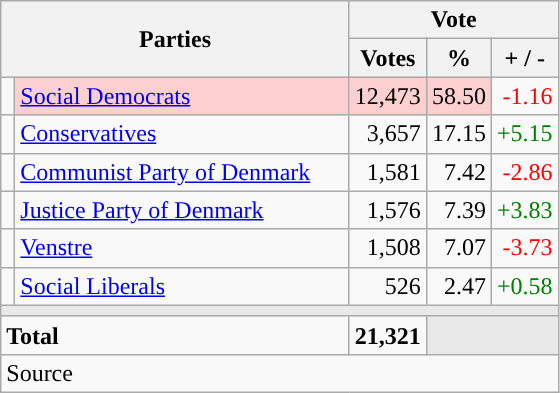<table class="wikitable" style="text-align:right;">
<tr>
<th style="text-align:centre;" rowspan="2" colspan="2" width="225">Parties</th>
<th colspan="3">Vote</th>
</tr>
<tr>
<th width="15">Votes</th>
<th width="15">%</th>
<th width="15">+ / -</th>
</tr>
<tr>
<td width="2" style="color:inherit;background:"></td>
<td bgcolor=#fbd0ce  align="left"><a href='#'>Social Democrats</a></td>
<td bgcolor=#fbd0ce>12,473</td>
<td bgcolor=#fbd0ce>58.50</td>
<td style=color:red;>-1.16</td>
</tr>
<tr>
<td width="2" style="color:inherit;background:"></td>
<td align="left"><a href='#'>Conservatives</a></td>
<td>3,657</td>
<td>17.15</td>
<td style=color:green;>+5.15</td>
</tr>
<tr>
<td width="2" style="color:inherit;background:"></td>
<td align="left"><a href='#'>Communist Party of Denmark</a></td>
<td>1,581</td>
<td>7.42</td>
<td style=color:red;>-2.86</td>
</tr>
<tr>
<td width="2" style="color:inherit;background:"></td>
<td align="left"><a href='#'>Justice Party of Denmark</a></td>
<td>1,576</td>
<td>7.39</td>
<td style=color:green;>+3.83</td>
</tr>
<tr>
<td width="2" style="color:inherit;background:"></td>
<td align="left"><a href='#'>Venstre</a></td>
<td>1,508</td>
<td>7.07</td>
<td style=color:red;>-3.73</td>
</tr>
<tr>
<td width="2" style="color:inherit;background:"></td>
<td align="left"><a href='#'>Social Liberals</a></td>
<td>526</td>
<td>2.47</td>
<td style=color:green;>+0.58</td>
</tr>
<tr>
<td colspan="7" bgcolor="#E9E9E9"></td>
</tr>
<tr>
<td align="left" colspan="2"><strong>Total</strong></td>
<td><strong>21,321</strong></td>
<td bgcolor="#E9E9E9" colspan="2"></td>
</tr>
<tr>
<td align="left" colspan="6">Source</td>
</tr>
</table>
